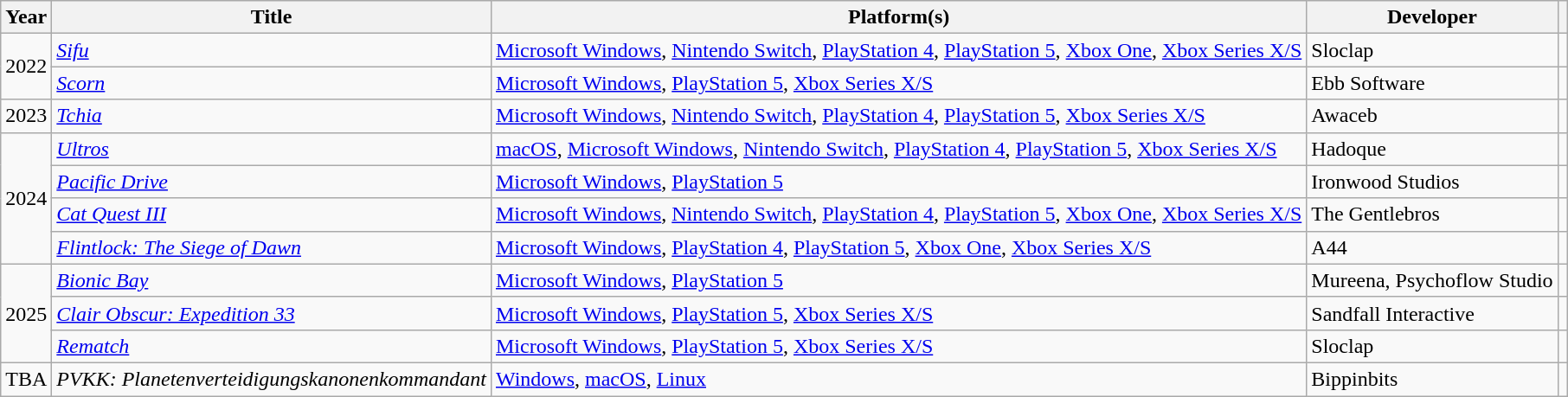<table class="wikitable sortable">
<tr>
<th>Year</th>
<th>Title</th>
<th>Platform(s)</th>
<th>Developer</th>
<th></th>
</tr>
<tr>
<td rowspan="2">2022</td>
<td><em><a href='#'>Sifu</a></em></td>
<td><a href='#'>Microsoft Windows</a>, <a href='#'>Nintendo Switch</a>, <a href='#'>PlayStation 4</a>, <a href='#'>PlayStation 5</a>, <a href='#'>Xbox One</a>, <a href='#'>Xbox Series X/S</a></td>
<td>Sloclap</td>
<td></td>
</tr>
<tr>
<td><em><a href='#'>Scorn</a></em></td>
<td><a href='#'>Microsoft Windows</a>, <a href='#'>PlayStation 5</a>, <a href='#'>Xbox Series X/S</a></td>
<td>Ebb Software</td>
<td></td>
</tr>
<tr>
<td>2023</td>
<td><em><a href='#'>Tchia</a></em></td>
<td><a href='#'>Microsoft Windows</a>, <a href='#'>Nintendo Switch</a>, <a href='#'>PlayStation 4</a>, <a href='#'>PlayStation 5</a>, <a href='#'>Xbox Series X/S</a></td>
<td>Awaceb</td>
<td></td>
</tr>
<tr>
<td rowspan="4">2024</td>
<td><em><a href='#'>Ultros</a></em></td>
<td><a href='#'>macOS</a>, <a href='#'>Microsoft Windows</a>, <a href='#'>Nintendo Switch</a>, <a href='#'>PlayStation 4</a>, <a href='#'>PlayStation 5</a>, <a href='#'>Xbox Series X/S</a></td>
<td>Hadoque</td>
<td></td>
</tr>
<tr>
<td><em><a href='#'>Pacific Drive</a></em></td>
<td><a href='#'>Microsoft Windows</a>, <a href='#'>PlayStation 5</a></td>
<td>Ironwood Studios</td>
<td></td>
</tr>
<tr>
<td><em><a href='#'>Cat Quest III</a></em></td>
<td><a href='#'>Microsoft Windows</a>, <a href='#'>Nintendo Switch</a>, <a href='#'>PlayStation 4</a>, <a href='#'>PlayStation 5</a>, <a href='#'>Xbox One</a>, <a href='#'>Xbox Series X/S</a></td>
<td>The Gentlebros</td>
<td></td>
</tr>
<tr>
<td><em><a href='#'>Flintlock: The Siege of Dawn</a></em></td>
<td><a href='#'>Microsoft Windows</a>, <a href='#'>PlayStation 4</a>, <a href='#'>PlayStation 5</a>, <a href='#'>Xbox One</a>, <a href='#'>Xbox Series X/S</a></td>
<td>A44</td>
<td></td>
</tr>
<tr>
<td rowspan="3">2025</td>
<td><em><a href='#'>Bionic Bay</a></em></td>
<td><a href='#'>Microsoft Windows</a>, <a href='#'>PlayStation 5</a></td>
<td>Mureena, Psychoflow Studio</td>
<td></td>
</tr>
<tr>
<td><em><a href='#'>Clair Obscur: Expedition 33</a></em></td>
<td><a href='#'>Microsoft Windows</a>, <a href='#'>PlayStation 5</a>, <a href='#'>Xbox Series X/S</a></td>
<td>Sandfall Interactive</td>
<td></td>
</tr>
<tr>
<td><em><a href='#'>Rematch</a></em></td>
<td><a href='#'>Microsoft Windows</a>, <a href='#'>PlayStation 5</a>, <a href='#'>Xbox Series X/S</a></td>
<td>Sloclap</td>
<td></td>
</tr>
<tr>
<td>TBA</td>
<td><em>PVKK: Planetenverteidigungskanonenkommandant</em></td>
<td><a href='#'>Windows</a>, <a href='#'>macOS</a>, <a href='#'>Linux</a></td>
<td>Bippinbits</td>
<td></td>
</tr>
</table>
